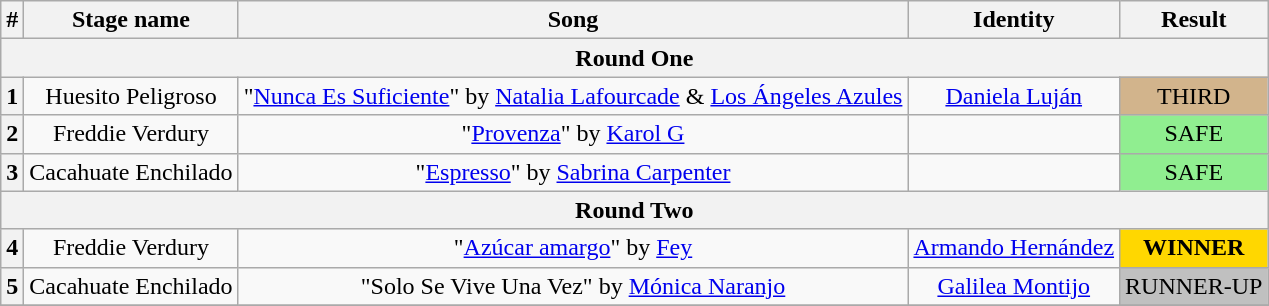<table class="wikitable plainrowheaders" style="text-align: center;">
<tr>
<th>#</th>
<th>Stage name</th>
<th>Song</th>
<th>Identity</th>
<th>Result</th>
</tr>
<tr>
<th colspan="5">Round One</th>
</tr>
<tr>
<th>1</th>
<td>Huesito Peligroso</td>
<td>"<a href='#'>Nunca Es Suficiente</a>" by <a href='#'>Natalia Lafourcade</a> & <a href='#'>Los Ángeles Azules</a></td>
<td><a href='#'>Daniela Luján</a></td>
<td bgcolor=tan>THIRD</td>
</tr>
<tr>
<th>2</th>
<td>Freddie Verdury</td>
<td>"<a href='#'>Provenza</a>" by <a href='#'>Karol G</a></td>
<td></td>
<td bgcolor=lightgreen>SAFE</td>
</tr>
<tr>
<th>3</th>
<td>Cacahuate Enchilado</td>
<td>"<a href='#'>Espresso</a>" by <a href='#'>Sabrina Carpenter</a></td>
<td></td>
<td bgcolor=lightgreen>SAFE</td>
</tr>
<tr>
<th colspan="5">Round Two</th>
</tr>
<tr>
<th>4</th>
<td>Freddie Verdury</td>
<td>"<a href='#'>Azúcar amargo</a>" by <a href='#'>Fey</a></td>
<td><a href='#'>Armando Hernández</a></td>
<td bgcolor=gold><strong>WINNER</strong></td>
</tr>
<tr>
<th>5</th>
<td>Cacahuate Enchilado</td>
<td>"Solo Se Vive Una Vez" by <a href='#'>Mónica Naranjo</a></td>
<td><a href='#'>Galilea Montijo</a></td>
<td bgcolor=silver>RUNNER-UP</td>
</tr>
<tr>
</tr>
</table>
